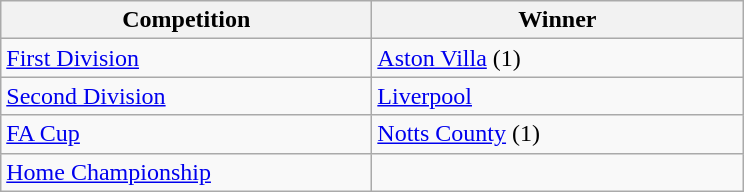<table class="wikitable">
<tr>
<th style="width:15em">Competition</th>
<th style="width:15em">Winner</th>
</tr>
<tr>
<td><a href='#'>First Division</a></td>
<td><a href='#'>Aston Villa</a> (1)</td>
</tr>
<tr>
<td><a href='#'>Second Division</a></td>
<td><a href='#'>Liverpool</a></td>
</tr>
<tr>
<td><a href='#'>FA Cup</a></td>
<td><a href='#'>Notts County</a> (1)</td>
</tr>
<tr>
<td><a href='#'>Home Championship</a></td>
<td></td>
</tr>
</table>
